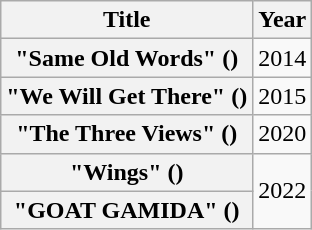<table class="wikitable plainrowheaders" style="text-align:center;" border="1">
<tr>
<th scope="col">Title</th>
<th scope="col">Year</th>
</tr>
<tr>
<th scope="row">"Same Old Words" ()</th>
<td>2014</td>
</tr>
<tr>
<th scope="row">"We Will Get There" ()</th>
<td>2015</td>
</tr>
<tr>
<th scope="row">"The Three Views" ()</th>
<td>2020</td>
</tr>
<tr>
<th scope="row">"Wings" ()</th>
<td rowspan="2">2022</td>
</tr>
<tr>
<th scope="row">"GOAT GAMIDA" ()</th>
</tr>
</table>
